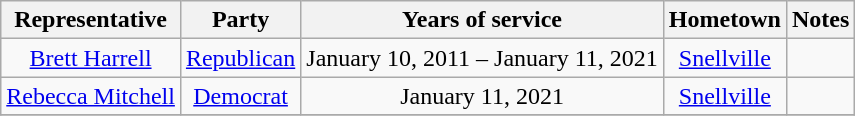<table class=wikitable style="text-align:center">
<tr>
<th>Representative</th>
<th>Party</th>
<th>Years of service</th>
<th>Hometown</th>
<th>Notes</th>
</tr>
<tr>
<td><a href='#'>Brett Harrell</a></td>
<td><a href='#'>Republican</a></td>
<td>January 10, 2011 – January 11, 2021</td>
<td><a href='#'>Snellville</a></td>
<td></td>
</tr>
<tr>
<td><a href='#'>Rebecca Mitchell</a></td>
<td><a href='#'>Democrat</a></td>
<td>January 11, 2021</td>
<td><a href='#'>Snellville</a></td>
<td></td>
</tr>
<tr>
</tr>
</table>
